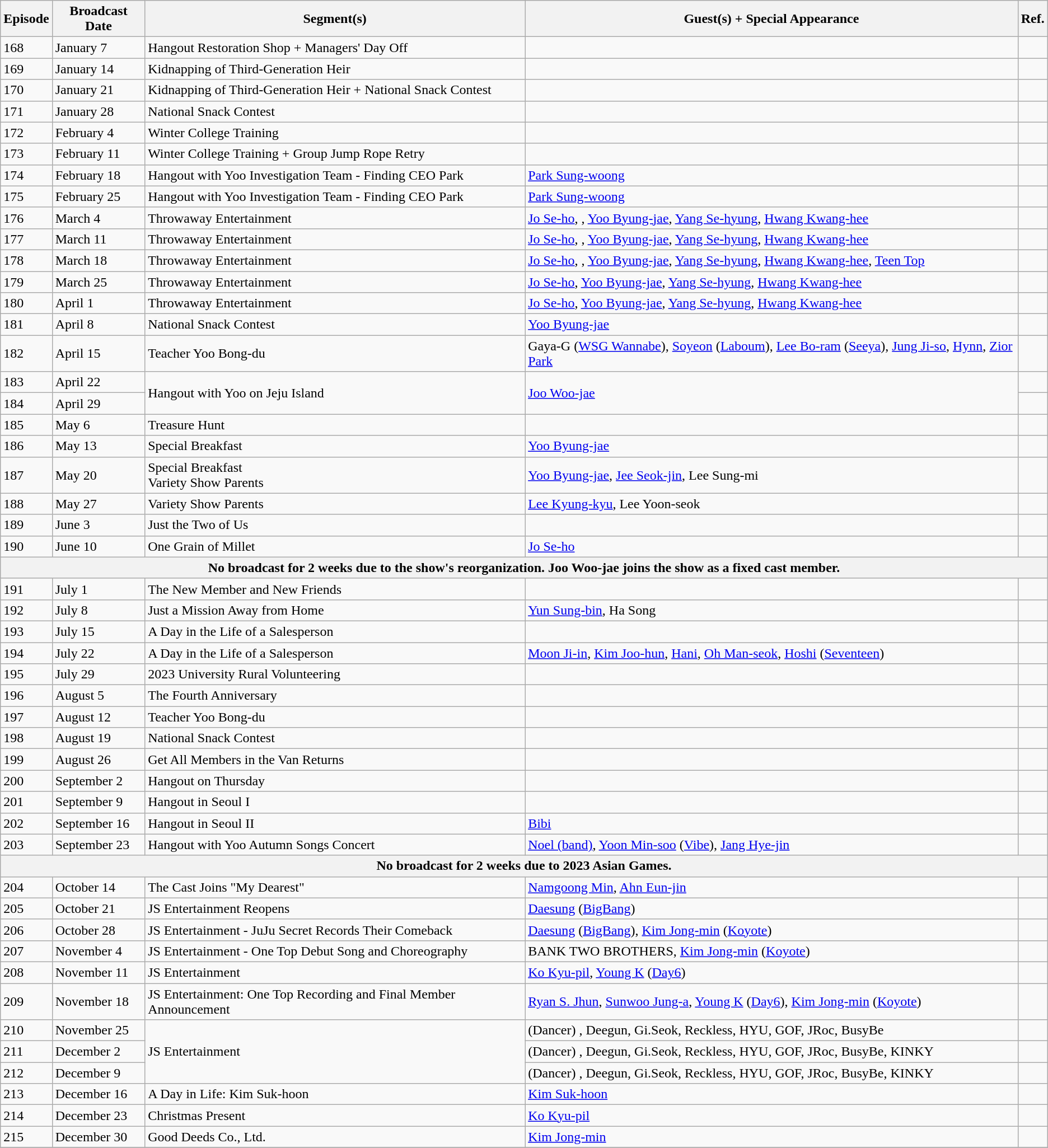<table class="wikitable">
<tr>
<th>Episode</th>
<th>Broadcast Date</th>
<th>Segment(s)</th>
<th>Guest(s) + Special Appearance</th>
<th>Ref.</th>
</tr>
<tr>
<td>168</td>
<td>January 7</td>
<td>Hangout Restoration Shop + Managers' Day Off</td>
<td></td>
</tr>
<tr>
<td>169</td>
<td>January 14</td>
<td>Kidnapping of Third-Generation Heir</td>
<td></td>
<td></td>
</tr>
<tr>
<td>170</td>
<td>January 21</td>
<td>Kidnapping of Third-Generation Heir + National Snack Contest</td>
<td></td>
<td></td>
</tr>
<tr>
<td>171</td>
<td>January 28</td>
<td>National Snack Contest</td>
<td></td>
<td></td>
</tr>
<tr>
<td>172</td>
<td>February 4</td>
<td>Winter College Training</td>
<td></td>
<td></td>
</tr>
<tr>
<td>173</td>
<td>February 11</td>
<td>Winter College Training + Group Jump Rope Retry</td>
<td></td>
<td></td>
</tr>
<tr>
<td>174</td>
<td>February 18</td>
<td>Hangout with Yoo Investigation Team - Finding CEO Park</td>
<td><a href='#'>Park Sung-woong</a></td>
<td></td>
</tr>
<tr>
<td>175</td>
<td>February 25</td>
<td>Hangout with Yoo Investigation Team - Finding CEO Park</td>
<td><a href='#'>Park Sung-woong</a></td>
<td></td>
</tr>
<tr>
<td>176</td>
<td>March 4</td>
<td>Throwaway Entertainment</td>
<td><a href='#'>Jo Se-ho</a>, , <a href='#'>Yoo Byung-jae</a>, <a href='#'>Yang Se-hyung</a>, <a href='#'>Hwang Kwang-hee</a></td>
<td></td>
</tr>
<tr>
<td>177</td>
<td>March 11</td>
<td>Throwaway Entertainment</td>
<td><a href='#'>Jo Se-ho</a>, , <a href='#'>Yoo Byung-jae</a>, <a href='#'>Yang Se-hyung</a>, <a href='#'>Hwang Kwang-hee</a></td>
<td></td>
</tr>
<tr>
<td>178</td>
<td>March 18</td>
<td>Throwaway Entertainment</td>
<td><a href='#'>Jo Se-ho</a>, , <a href='#'>Yoo Byung-jae</a>, <a href='#'>Yang Se-hyung</a>, <a href='#'>Hwang Kwang-hee</a>, <a href='#'>Teen Top</a></td>
<td></td>
</tr>
<tr>
<td>179</td>
<td>March 25</td>
<td>Throwaway Entertainment</td>
<td><a href='#'>Jo Se-ho</a>, <a href='#'>Yoo Byung-jae</a>, <a href='#'>Yang Se-hyung</a>, <a href='#'>Hwang Kwang-hee</a></td>
<td></td>
</tr>
<tr>
<td>180</td>
<td>April 1</td>
<td>Throwaway Entertainment</td>
<td><a href='#'>Jo Se-ho</a>, <a href='#'>Yoo Byung-jae</a>, <a href='#'>Yang Se-hyung</a>, <a href='#'>Hwang Kwang-hee</a></td>
<td></td>
</tr>
<tr>
<td>181</td>
<td>April 8</td>
<td>National Snack Contest</td>
<td><a href='#'>Yoo Byung-jae</a></td>
<td></td>
</tr>
<tr>
<td>182</td>
<td>April 15</td>
<td>Teacher Yoo Bong-du</td>
<td>Gaya-G (<a href='#'>WSG Wannabe</a>), <a href='#'>Soyeon</a> (<a href='#'>Laboum</a>), <a href='#'>Lee Bo-ram</a> (<a href='#'>Seeya</a>), <a href='#'>Jung Ji-so</a>, <a href='#'>Hynn</a>, <a href='#'>Zior Park</a></td>
<td></td>
</tr>
<tr>
<td>183</td>
<td>April 22</td>
<td rowspan="2">Hangout with Yoo on Jeju Island</td>
<td rowspan="2"><a href='#'>Joo Woo-jae</a></td>
<td></td>
</tr>
<tr>
<td>184</td>
<td>April 29</td>
<td></td>
</tr>
<tr>
<td>185</td>
<td>May 6</td>
<td>Treasure Hunt</td>
<td></td>
<td></td>
</tr>
<tr>
<td>186</td>
<td>May 13</td>
<td>Special Breakfast</td>
<td><a href='#'>Yoo Byung-jae</a></td>
<td></td>
</tr>
<tr>
<td>187</td>
<td>May 20</td>
<td>Special Breakfast<br>Variety Show Parents</td>
<td><a href='#'>Yoo Byung-jae</a>, <a href='#'>Jee Seok-jin</a>, Lee Sung-mi</td>
<td></td>
</tr>
<tr>
<td>188</td>
<td>May 27</td>
<td>Variety Show Parents</td>
<td><a href='#'>Lee Kyung-kyu</a>, Lee Yoon-seok</td>
<td></td>
</tr>
<tr>
<td>189</td>
<td>June 3</td>
<td>Just the Two of Us</td>
<td></td>
<td></td>
</tr>
<tr>
<td>190</td>
<td>June 10</td>
<td>One Grain of Millet</td>
<td><a href='#'>Jo Se-ho</a></td>
<td></td>
</tr>
<tr>
<th colspan="5"><strong>No broadcast for 2 weeks due to the show's reorganization. Joo Woo-jae joins the show as a fixed cast member.</strong></th>
</tr>
<tr>
<td>191</td>
<td>July 1</td>
<td>The New Member and New Friends</td>
<td></td>
<td></td>
</tr>
<tr>
<td>192</td>
<td>July 8</td>
<td>Just a Mission Away from Home</td>
<td><a href='#'>Yun Sung-bin</a>, Ha Song</td>
<td></td>
</tr>
<tr>
<td>193</td>
<td>July 15</td>
<td>A Day in the Life of a Salesperson</td>
<td></td>
<td></td>
</tr>
<tr>
<td>194</td>
<td>July 22</td>
<td>A Day in the Life of a Salesperson</td>
<td><a href='#'>Moon Ji-in</a>, <a href='#'>Kim Joo-hun</a>, <a href='#'>Hani</a>, <a href='#'>Oh Man-seok</a>, <a href='#'>Hoshi</a> (<a href='#'>Seventeen</a>)</td>
<td></td>
</tr>
<tr>
<td>195</td>
<td>July 29</td>
<td>2023 University Rural Volunteering</td>
<td></td>
<td></td>
</tr>
<tr>
<td>196</td>
<td>August 5</td>
<td>The Fourth Anniversary</td>
<td></td>
<td></td>
</tr>
<tr>
<td>197</td>
<td>August 12</td>
<td>Teacher Yoo Bong-du</td>
<td></td>
<td></td>
</tr>
<tr>
<td>198</td>
<td>August 19</td>
<td>National Snack Contest</td>
<td></td>
<td></td>
</tr>
<tr>
<td>199</td>
<td>August 26</td>
<td>Get All Members in the Van Returns</td>
<td></td>
<td></td>
</tr>
<tr>
<td>200</td>
<td>September 2</td>
<td>Hangout on Thursday</td>
<td></td>
<td></td>
</tr>
<tr>
<td>201</td>
<td>September 9</td>
<td>Hangout in Seoul I</td>
<td></td>
<td></td>
</tr>
<tr>
<td>202</td>
<td>September 16</td>
<td>Hangout in Seoul II</td>
<td><a href='#'>Bibi</a></td>
<td></td>
</tr>
<tr>
<td>203</td>
<td>September 23</td>
<td>Hangout with Yoo Autumn Songs Concert</td>
<td><a href='#'>Noel (band)</a>, <a href='#'>Yoon Min-soo</a> (<a href='#'>Vibe</a>), <a href='#'>Jang Hye-jin</a></td>
<td></td>
</tr>
<tr>
<th colspan="5"><strong>No broadcast for 2 weeks due to 2023 Asian Games.</strong></th>
</tr>
<tr>
<td>204</td>
<td>October 14</td>
<td>The Cast Joins "My Dearest"</td>
<td><a href='#'>Namgoong Min</a>, <a href='#'>Ahn Eun-jin</a></td>
<td></td>
</tr>
<tr>
<td>205</td>
<td>October 21</td>
<td>JS Entertainment Reopens</td>
<td><a href='#'>Daesung</a> (<a href='#'>BigBang</a>)</td>
<td></td>
</tr>
<tr>
<td>206</td>
<td>October 28</td>
<td>JS Entertainment - JuJu Secret Records Their Comeback</td>
<td><a href='#'>Daesung</a> (<a href='#'>BigBang</a>), <a href='#'>Kim Jong-min</a> (<a href='#'>Koyote</a>)</td>
<td></td>
</tr>
<tr>
<td>207</td>
<td>November 4</td>
<td>JS Entertainment - One Top Debut Song and Choreography</td>
<td>BANK TWO BROTHERS, <a href='#'>Kim Jong-min</a> (<a href='#'>Koyote</a>)</td>
<td></td>
</tr>
<tr>
<td>208</td>
<td>November 11</td>
<td>JS Entertainment</td>
<td><a href='#'>Ko Kyu-pil</a>, <a href='#'>Young K</a> (<a href='#'>Day6</a>)</td>
<td></td>
</tr>
<tr>
<td>209</td>
<td>November 18</td>
<td>JS Entertainment: One Top Recording and Final Member Announcement</td>
<td><a href='#'>Ryan S. Jhun</a>, <a href='#'>Sunwoo Jung-a</a>, <a href='#'>Young K</a> (<a href='#'>Day6</a>), <a href='#'>Kim Jong-min</a> (<a href='#'>Koyote</a>)</td>
<td></td>
</tr>
<tr>
<td>210</td>
<td>November 25</td>
<td rowspan="3">JS Entertainment</td>
<td>(Dancer) , Deegun, Gi.Seok, Reckless, HYU, GOF, JRoc, BusyBe</td>
<td></td>
</tr>
<tr>
<td>211</td>
<td>December 2</td>
<td>(Dancer) , Deegun, Gi.Seok, Reckless, HYU, GOF, JRoc, BusyBe, KINKY</td>
<td></td>
</tr>
<tr>
<td>212</td>
<td>December 9</td>
<td>(Dancer) , Deegun, Gi.Seok, Reckless, HYU, GOF, JRoc, BusyBe, KINKY</td>
<td></td>
</tr>
<tr>
<td>213</td>
<td>December 16</td>
<td>A Day in Life: Kim Suk-hoon</td>
<td><a href='#'>Kim Suk-hoon</a></td>
<td></td>
</tr>
<tr>
<td>214</td>
<td>December 23</td>
<td>Christmas Present</td>
<td><a href='#'>Ko Kyu-pil</a></td>
<td></td>
</tr>
<tr>
<td>215</td>
<td>December 30</td>
<td>Good Deeds Co., Ltd.</td>
<td><a href='#'>Kim Jong-min</a></td>
<td></td>
</tr>
<tr>
</tr>
</table>
